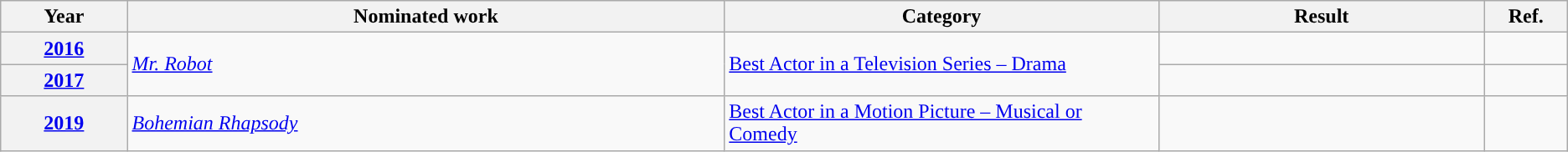<table class="wikitable">
<tr>
<th width=2%>Year</th>
<th width=11%>Nominated work</th>
<th width=8%>Category</th>
<th width=6%>Result</th>
<th width=1%>Ref.</th>
</tr>
<tr>
<th scope=row><a href='#'>2016</a></th>
<td rowspan="2"><em><a href='#'>Mr. Robot</a></em></td>
<td rowspan="2"><a href='#'>Best Actor in a Television Series – Drama</a></td>
<td></td>
<td style="text-align:center;"></td>
</tr>
<tr>
<th scope=row><a href='#'>2017</a></th>
<td></td>
<td style="text-align:center;"></td>
</tr>
<tr>
<th scope=row><a href='#'>2019</a></th>
<td><em><a href='#'>Bohemian Rhapsody</a></em></td>
<td><a href='#'>Best Actor in a Motion Picture – Musical or Comedy</a></td>
<td></td>
<td style="text-align:center;"></td>
</tr>
</table>
